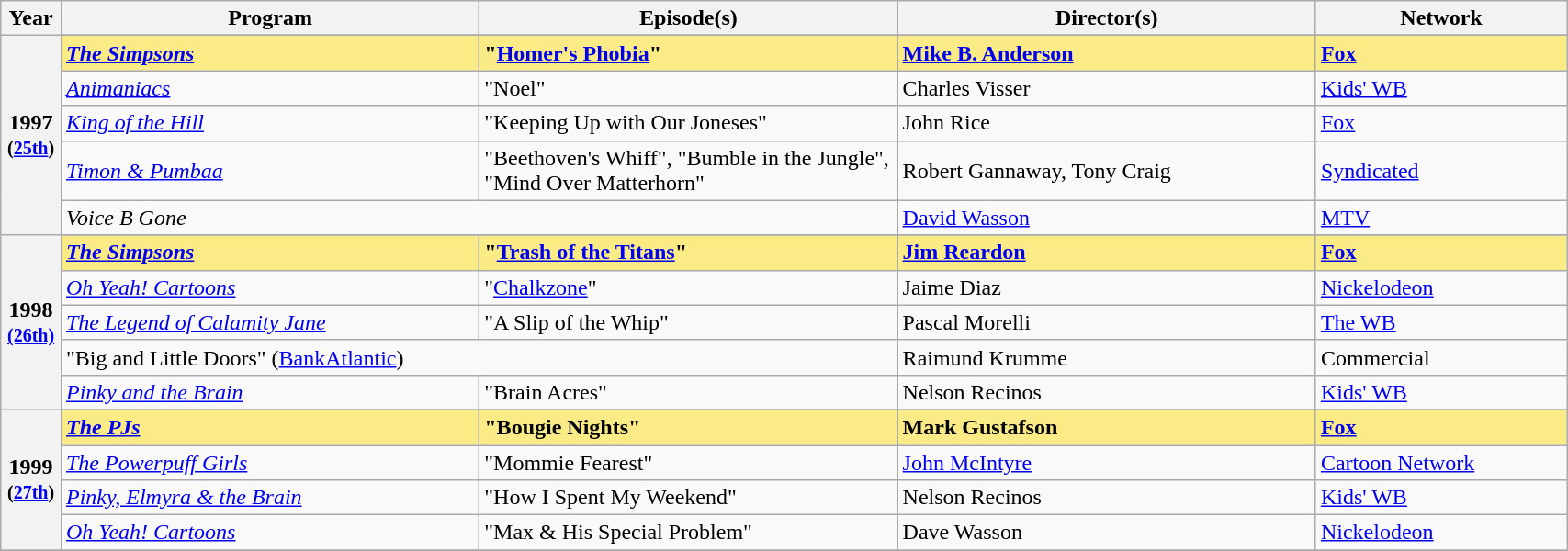<table class="wikitable" style="width:90%;">
<tr>
<th style="width:3%;">Year</th>
<th style="width:25%;">Program</th>
<th style="width:25%;">Episode(s)</th>
<th style="width:25%;">Director(s)</th>
<th style="width:15%;">Network</th>
</tr>
<tr>
<th rowspan="6" style="text-align:center;">1997 <br><small>(<a href='#'>25th</a>)</small><br></th>
</tr>
<tr style="background:#FAEB86;">
<td><strong><em><a href='#'>The Simpsons</a></em></strong></td>
<td><strong>"<a href='#'>Homer's Phobia</a>"</strong></td>
<td><strong><a href='#'>Mike B. Anderson</a></strong></td>
<td><strong><a href='#'>Fox</a></strong></td>
</tr>
<tr>
<td><em><a href='#'>Animaniacs</a></em></td>
<td>"Noel"</td>
<td>Charles Visser</td>
<td><a href='#'>Kids' WB</a></td>
</tr>
<tr>
<td><em><a href='#'>King of the Hill</a></em></td>
<td>"Keeping Up with Our Joneses"</td>
<td>John Rice</td>
<td><a href='#'>Fox</a></td>
</tr>
<tr>
<td><em><a href='#'>Timon & Pumbaa</a></em></td>
<td>"Beethoven's Whiff", "Bumble in the Jungle", "Mind Over Matterhorn"</td>
<td>Robert Gannaway, Tony Craig</td>
<td><a href='#'>Syndicated</a></td>
</tr>
<tr>
<td colspan="2"><em>Voice B Gone</em></td>
<td><a href='#'>David Wasson</a></td>
<td><a href='#'>MTV</a></td>
</tr>
<tr>
<th rowspan="6" style="text-align:center;">1998<br><small><a href='#'>(26th)</a></small><br></th>
</tr>
<tr style="background:#FAEB86;">
<td><strong><em><a href='#'>The Simpsons</a></em></strong></td>
<td><strong>"<a href='#'>Trash of the Titans</a>"</strong></td>
<td><strong><a href='#'>Jim Reardon</a></strong></td>
<td><strong><a href='#'>Fox</a></strong></td>
</tr>
<tr>
<td><em><a href='#'>Oh Yeah! Cartoons</a></em></td>
<td>"<a href='#'>Chalkzone</a>"</td>
<td>Jaime Diaz</td>
<td><a href='#'>Nickelodeon</a></td>
</tr>
<tr>
<td><em><a href='#'>The Legend of Calamity Jane</a></em></td>
<td>"A Slip of the Whip"</td>
<td>Pascal Morelli</td>
<td><a href='#'>The WB</a></td>
</tr>
<tr>
<td colspan="2">"Big and Little Doors" (<a href='#'>BankAtlantic</a>)</td>
<td>Raimund Krumme</td>
<td>Commercial</td>
</tr>
<tr>
<td><em><a href='#'>Pinky and the Brain</a></em></td>
<td>"Brain Acres"</td>
<td>Nelson Recinos</td>
<td><a href='#'>Kids' WB</a></td>
</tr>
<tr>
<th rowspan="5" style="text-align:center;">1999 <br><small>(<a href='#'>27th</a>)</small><br></th>
</tr>
<tr style="background:#FAEB86;">
<td><strong><em><a href='#'>The PJs</a></em></strong></td>
<td><strong>"Bougie Nights"</strong></td>
<td><strong>Mark Gustafson</strong></td>
<td><strong><a href='#'>Fox</a></strong></td>
</tr>
<tr>
<td><em><a href='#'>The Powerpuff Girls</a></em></td>
<td>"Mommie Fearest"</td>
<td><a href='#'>John McIntyre</a></td>
<td><a href='#'>Cartoon Network</a></td>
</tr>
<tr>
<td><em><a href='#'>Pinky, Elmyra & the Brain</a></em></td>
<td>"How I Spent My Weekend"</td>
<td>Nelson Recinos</td>
<td><a href='#'>Kids' WB</a></td>
</tr>
<tr>
<td><em><a href='#'>Oh Yeah! Cartoons</a></em></td>
<td>"Max & His Special Problem"</td>
<td>Dave Wasson</td>
<td><a href='#'>Nickelodeon</a></td>
</tr>
<tr>
</tr>
</table>
